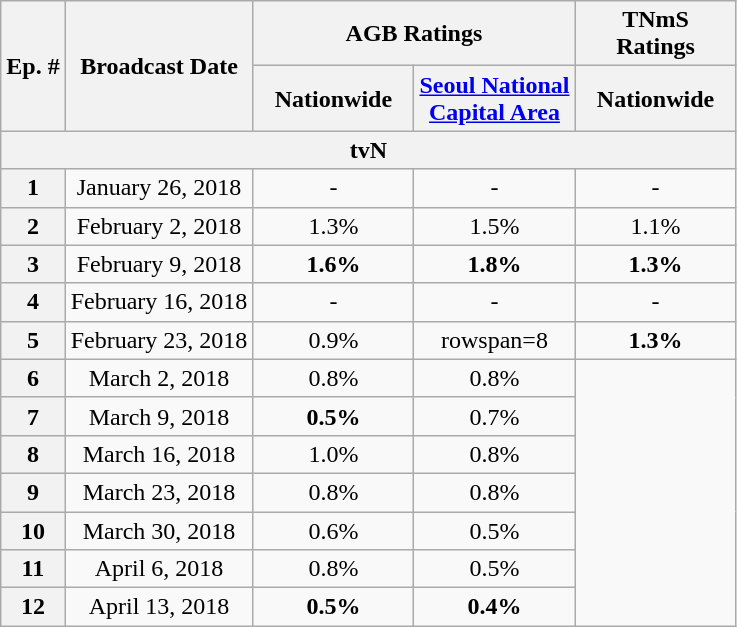<table class="wikitable" style="text-align:center;">
<tr>
<th rowspan=2>Ep. #</th>
<th rowspan=2>Broadcast Date</th>
<th colspan="2">AGB Ratings</th>
<th>TNmS Ratings</th>
</tr>
<tr>
<th width=100>Nationwide</th>
<th width=100><a href='#'>Seoul National Capital Area</a></th>
<th width=100>Nationwide</th>
</tr>
<tr>
<th colspan="5">tvN</th>
</tr>
<tr>
<th>1</th>
<td>January 26, 2018</td>
<td>-</td>
<td>-</td>
<td>-</td>
</tr>
<tr>
<th>2</th>
<td>February 2, 2018</td>
<td>1.3%</td>
<td>1.5%</td>
<td>1.1%</td>
</tr>
<tr>
<th>3</th>
<td>February 9, 2018</td>
<td><span><strong>1.6%</strong></span></td>
<td><span><strong>1.8%</strong></span></td>
<td><span><strong>1.3%</strong></span></td>
</tr>
<tr>
<th>4</th>
<td>February 16, 2018</td>
<td>-</td>
<td>-</td>
<td>-</td>
</tr>
<tr>
<th>5</th>
<td>February 23, 2018</td>
<td>0.9%</td>
<td>rowspan=8 </td>
<td><span><strong>1.3%</strong></span></td>
</tr>
<tr>
<th>6</th>
<td>March 2, 2018</td>
<td>0.8%</td>
<td>0.8%</td>
</tr>
<tr>
<th>7</th>
<td>March 9, 2018</td>
<td><span><strong>0.5%</strong></span></td>
<td>0.7%</td>
</tr>
<tr>
<th>8</th>
<td>March 16, 2018</td>
<td>1.0%</td>
<td>0.8%</td>
</tr>
<tr>
<th>9</th>
<td>March 23, 2018</td>
<td>0.8%</td>
<td>0.8%</td>
</tr>
<tr>
<th>10</th>
<td>March 30, 2018</td>
<td>0.6%</td>
<td>0.5%</td>
</tr>
<tr>
<th>11</th>
<td>April 6, 2018</td>
<td>0.8%</td>
<td>0.5%</td>
</tr>
<tr>
<th>12</th>
<td>April 13, 2018</td>
<td><span><strong>0.5%</strong></span></td>
<td><span><strong>0.4%</strong></span></td>
</tr>
</table>
